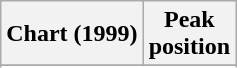<table class="wikitable">
<tr>
<th>Chart (1999)</th>
<th>Peak<br>position</th>
</tr>
<tr>
</tr>
<tr>
</tr>
<tr>
</tr>
</table>
